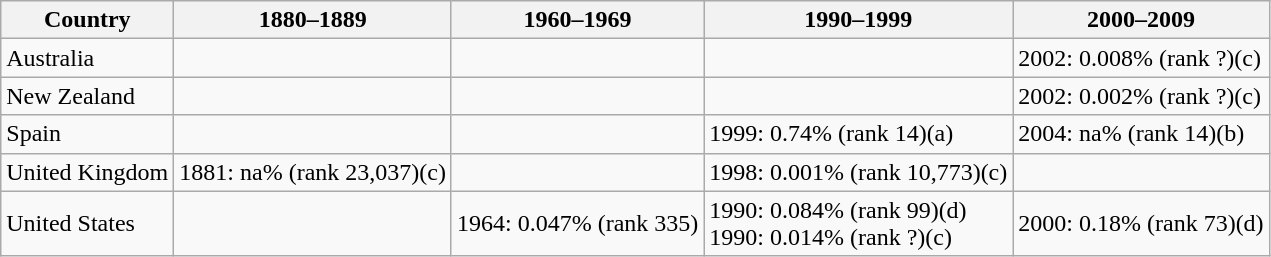<table class="wikitable">
<tr>
<th>Country</th>
<th>1880–1889</th>
<th>1960–1969</th>
<th>1990–1999</th>
<th>2000–2009</th>
</tr>
<tr>
<td>Australia</td>
<td></td>
<td></td>
<td></td>
<td>2002: 0.008% (rank ?)(c)</td>
</tr>
<tr>
<td>New Zealand</td>
<td></td>
<td></td>
<td></td>
<td>2002: 0.002% (rank ?)(c)</td>
</tr>
<tr>
<td>Spain</td>
<td></td>
<td></td>
<td>1999: 0.74% (rank 14)(a)</td>
<td>2004: na% (rank 14)(b)</td>
</tr>
<tr>
<td>United Kingdom</td>
<td>1881: na% (rank 23,037)(c)</td>
<td></td>
<td>1998: 0.001% (rank 10,773)(c)</td>
<td></td>
</tr>
<tr>
<td>United States</td>
<td></td>
<td>1964: 0.047% (rank 335)</td>
<td>1990: 0.084% (rank 99)(d)<br>1990: 0.014% (rank ?)(c)</td>
<td>2000: 0.18% (rank 73)(d)</td>
</tr>
</table>
